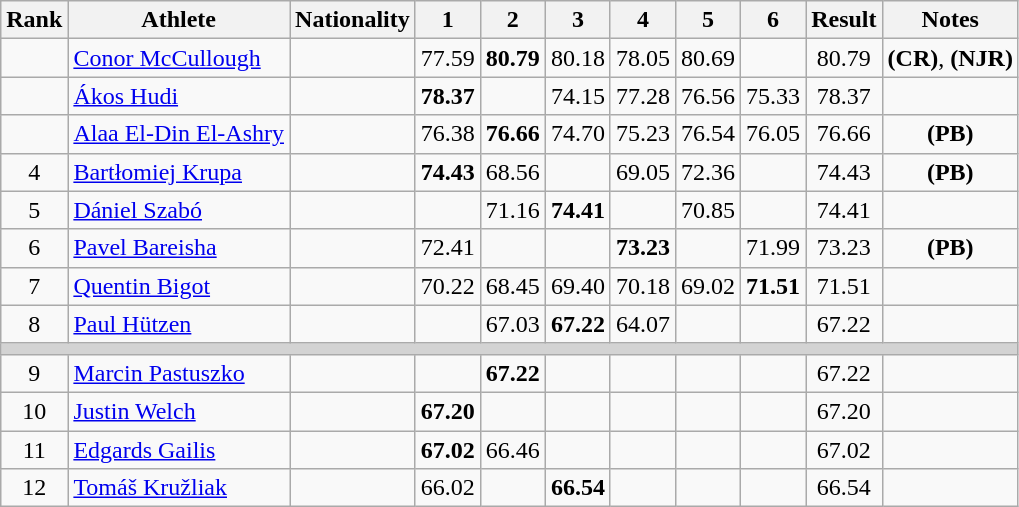<table class="wikitable sortable" style="text-align:center">
<tr>
<th>Rank</th>
<th>Athlete</th>
<th>Nationality</th>
<th>1</th>
<th>2</th>
<th>3</th>
<th>4</th>
<th>5</th>
<th>6</th>
<th>Result</th>
<th>Notes</th>
</tr>
<tr>
<td></td>
<td align=left><a href='#'>Conor McCullough</a></td>
<td align=left></td>
<td>77.59</td>
<td><strong>80.79</strong></td>
<td>80.18</td>
<td>78.05</td>
<td>80.69</td>
<td></td>
<td>80.79</td>
<td><strong>(CR)</strong>, <strong>(NJR)</strong></td>
</tr>
<tr>
<td></td>
<td align=left><a href='#'>Ákos Hudi</a></td>
<td align=left></td>
<td><strong>78.37</strong></td>
<td></td>
<td>74.15</td>
<td>77.28</td>
<td>76.56</td>
<td>75.33</td>
<td>78.37</td>
<td></td>
</tr>
<tr>
<td></td>
<td align=left><a href='#'>Alaa El-Din El-Ashry</a></td>
<td align=left></td>
<td>76.38</td>
<td><strong>76.66</strong></td>
<td>74.70</td>
<td>75.23</td>
<td>76.54</td>
<td>76.05</td>
<td>76.66</td>
<td><strong>(PB)</strong></td>
</tr>
<tr>
<td>4</td>
<td align=left><a href='#'>Bartłomiej Krupa</a></td>
<td align=left></td>
<td><strong>74.43</strong></td>
<td>68.56</td>
<td></td>
<td>69.05</td>
<td>72.36</td>
<td></td>
<td>74.43</td>
<td><strong>(PB)</strong></td>
</tr>
<tr>
<td>5</td>
<td align=left><a href='#'>Dániel Szabó</a></td>
<td align=left></td>
<td></td>
<td>71.16</td>
<td><strong>74.41</strong></td>
<td></td>
<td>70.85</td>
<td></td>
<td>74.41</td>
<td></td>
</tr>
<tr>
<td>6</td>
<td align=left><a href='#'>Pavel Bareisha</a></td>
<td align=left></td>
<td>72.41</td>
<td></td>
<td></td>
<td><strong>73.23</strong></td>
<td></td>
<td>71.99</td>
<td>73.23</td>
<td><strong>(PB)</strong></td>
</tr>
<tr>
<td>7</td>
<td align=left><a href='#'>Quentin Bigot</a></td>
<td align=left></td>
<td>70.22</td>
<td>68.45</td>
<td>69.40</td>
<td>70.18</td>
<td>69.02</td>
<td><strong>71.51</strong></td>
<td>71.51</td>
<td></td>
</tr>
<tr>
<td>8</td>
<td align=left><a href='#'>Paul Hützen</a></td>
<td align=left></td>
<td></td>
<td>67.03</td>
<td><strong>67.22</strong></td>
<td>64.07</td>
<td></td>
<td></td>
<td>67.22</td>
<td></td>
</tr>
<tr>
<td colspan=11 bgcolor=lightgray></td>
</tr>
<tr>
<td>9</td>
<td align=left><a href='#'>Marcin Pastuszko</a></td>
<td align=left></td>
<td></td>
<td><strong>67.22</strong></td>
<td></td>
<td></td>
<td></td>
<td></td>
<td>67.22</td>
<td></td>
</tr>
<tr>
<td>10</td>
<td align=left><a href='#'>Justin Welch</a></td>
<td align=left></td>
<td><strong>67.20</strong></td>
<td></td>
<td></td>
<td></td>
<td></td>
<td></td>
<td>67.20</td>
<td></td>
</tr>
<tr>
<td>11</td>
<td align=left><a href='#'>Edgards Gailis</a></td>
<td align=left></td>
<td><strong>67.02</strong></td>
<td>66.46</td>
<td></td>
<td></td>
<td></td>
<td></td>
<td>67.02</td>
<td></td>
</tr>
<tr>
<td>12</td>
<td align=left><a href='#'>Tomáš Kružliak</a></td>
<td align=left></td>
<td>66.02</td>
<td></td>
<td><strong>66.54</strong></td>
<td></td>
<td></td>
<td></td>
<td>66.54</td>
<td></td>
</tr>
</table>
